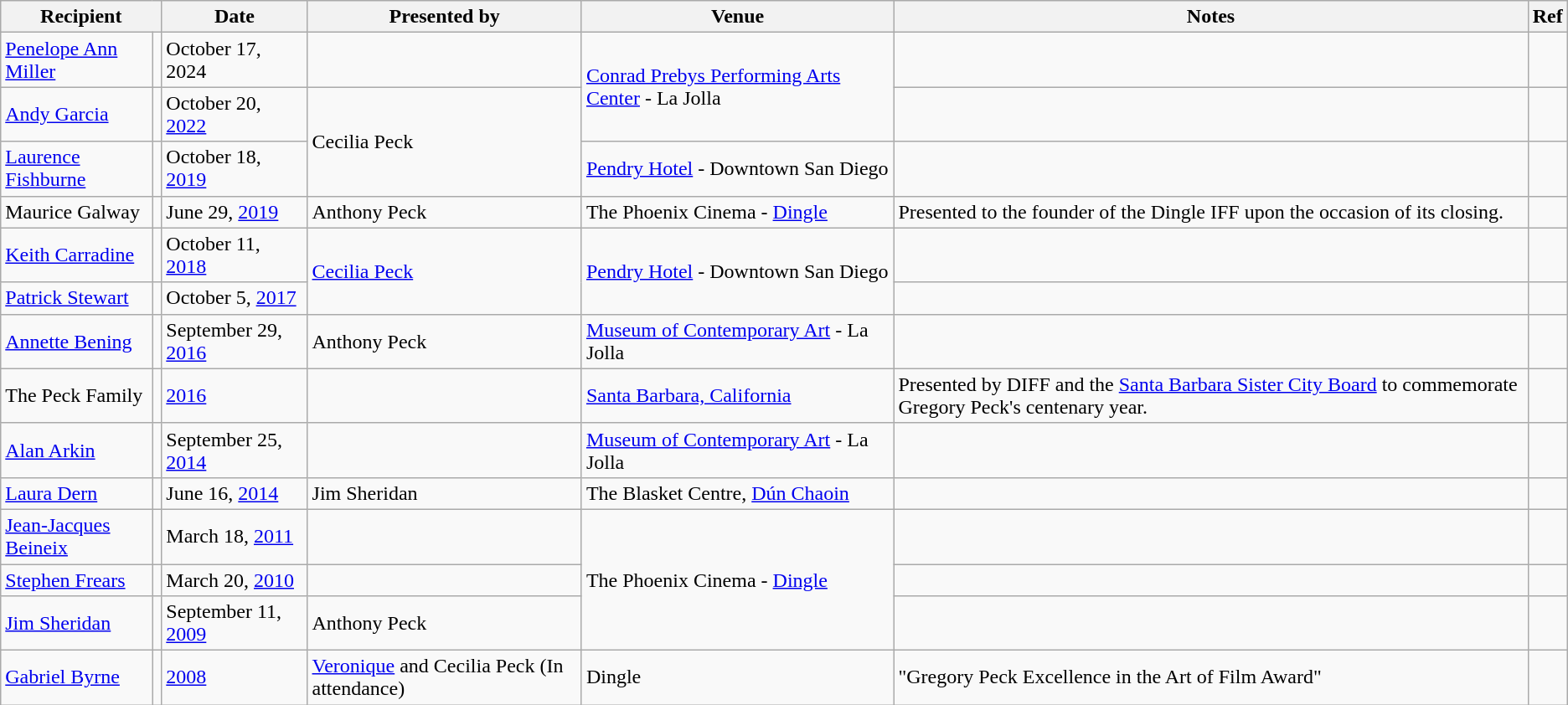<table class="sortable wikitable" https://web.archive.org/web/20180709014159/http://www.kiff.in/2017/results.php>
<tr>
<th colspan="2">Recipient</th>
<th>Date</th>
<th>Presented by</th>
<th>Venue</th>
<th>Notes</th>
<th>Ref</th>
</tr>
<tr>
<td><a href='#'>Penelope Ann Miller</a></td>
<td></td>
<td>October 17, 2024</td>
<td></td>
<td rowspan="2"><a href='#'>Conrad Prebys Performing Arts Center</a> - La Jolla</td>
<td></td>
<td></td>
</tr>
<tr>
<td><a href='#'>Andy Garcia</a></td>
<td></td>
<td>October 20, <a href='#'>2022</a></td>
<td rowspan="2">Cecilia Peck</td>
<td></td>
<td></td>
</tr>
<tr>
<td><a href='#'>Laurence Fishburne</a></td>
<td></td>
<td>October 18, <a href='#'>2019</a></td>
<td><a href='#'>Pendry Hotel</a> - Downtown San Diego</td>
<td></td>
<td></td>
</tr>
<tr>
<td>Maurice Galway</td>
<td></td>
<td>June 29, <a href='#'>2019</a></td>
<td>Anthony Peck</td>
<td>The Phoenix Cinema - <a href='#'>Dingle</a></td>
<td>Presented to the founder of the Dingle IFF upon the occasion of its closing.</td>
<td></td>
</tr>
<tr>
<td><a href='#'>Keith Carradine</a></td>
<td></td>
<td>October 11, <a href='#'>2018</a></td>
<td rowspan="2"><a href='#'>Cecilia Peck</a></td>
<td rowspan="2"><a href='#'>Pendry Hotel</a> - Downtown San Diego</td>
<td></td>
<td></td>
</tr>
<tr>
<td><a href='#'>Patrick Stewart</a></td>
<td></td>
<td>October 5, <a href='#'>2017</a></td>
<td></td>
<td></td>
</tr>
<tr>
<td><a href='#'>Annette Bening</a></td>
<td></td>
<td>September 29, <a href='#'>2016</a></td>
<td>Anthony Peck</td>
<td><a href='#'>Museum of Contemporary Art</a> - La Jolla</td>
<td></td>
<td></td>
</tr>
<tr>
<td>The Peck Family</td>
<td></td>
<td><a href='#'>2016</a></td>
<td></td>
<td><a href='#'>Santa Barbara, California</a></td>
<td>Presented by DIFF and the <a href='#'>Santa Barbara Sister City Board</a> to commemorate Gregory Peck's centenary year.</td>
<td></td>
</tr>
<tr>
<td><a href='#'>Alan Arkin</a></td>
<td></td>
<td>September 25, <a href='#'>2014</a></td>
<td></td>
<td><a href='#'>Museum of Contemporary Art</a> - La Jolla</td>
<td></td>
<td></td>
</tr>
<tr>
<td><a href='#'>Laura Dern</a></td>
<td></td>
<td>June 16, <a href='#'>2014</a></td>
<td>Jim Sheridan</td>
<td>The Blasket Centre, <a href='#'>Dún Chaoin</a></td>
<td></td>
<td></td>
</tr>
<tr>
<td><a href='#'>Jean-Jacques Beineix</a></td>
<td></td>
<td>March 18, <a href='#'>2011</a></td>
<td></td>
<td rowspan="3">The Phoenix Cinema - <a href='#'>Dingle</a></td>
<td></td>
<td></td>
</tr>
<tr>
<td><a href='#'>Stephen Frears</a></td>
<td></td>
<td>March 20, <a href='#'>2010</a></td>
<td></td>
<td></td>
<td></td>
</tr>
<tr>
<td><a href='#'>Jim Sheridan</a></td>
<td></td>
<td>September 11, <a href='#'>2009</a></td>
<td>Anthony Peck</td>
<td></td>
<td></td>
</tr>
<tr>
<td><a href='#'>Gabriel Byrne</a></td>
<td></td>
<td><a href='#'>2008</a></td>
<td><a href='#'>Veronique</a> and Cecilia Peck (In attendance)</td>
<td>Dingle</td>
<td>"Gregory Peck Excellence in the Art of Film Award"</td>
<td></td>
</tr>
</table>
